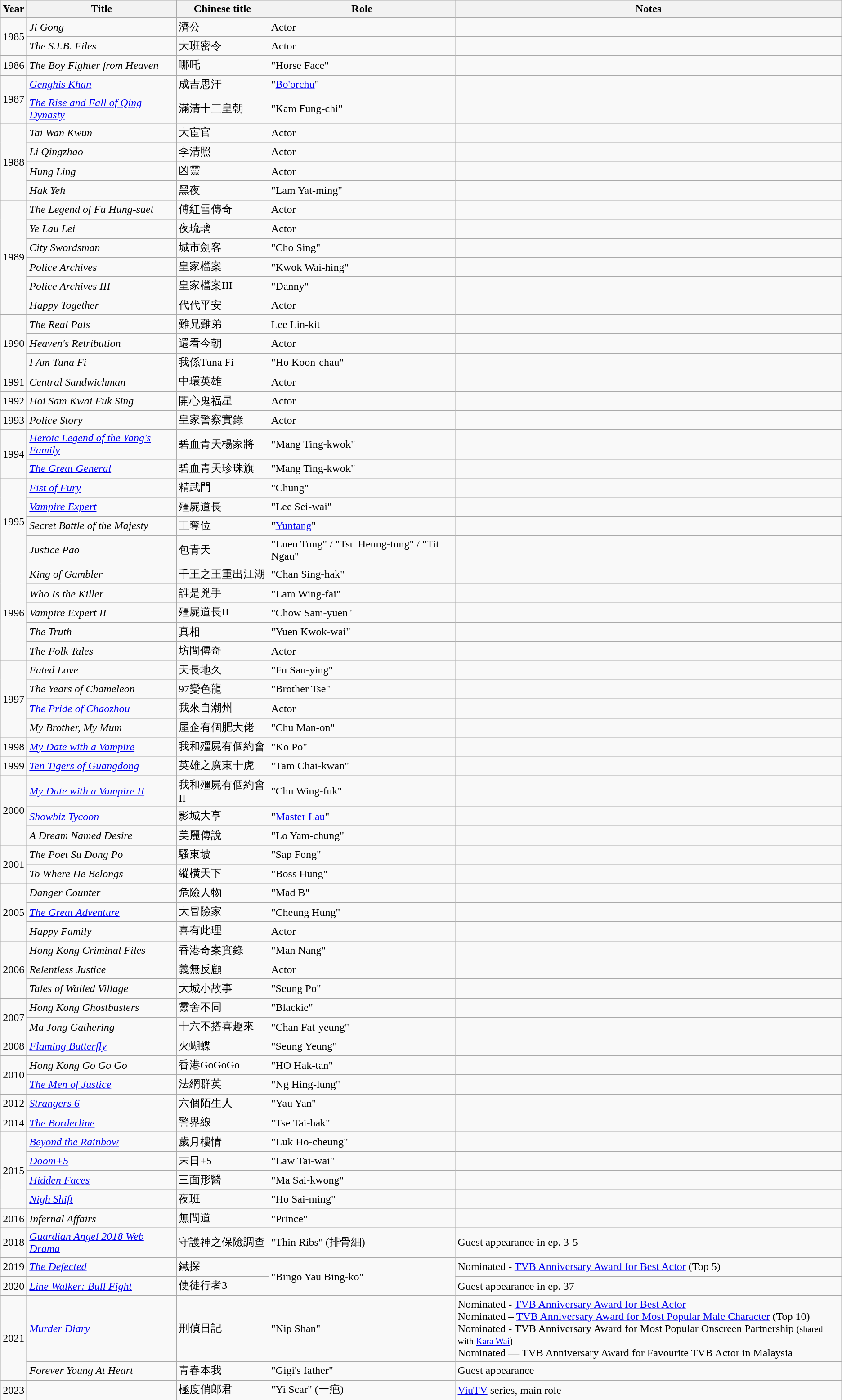<table class="wikitable sortable">
<tr>
<th>Year</th>
<th>Title</th>
<th>Chinese title</th>
<th>Role</th>
<th class="unsortable">Notes</th>
</tr>
<tr>
<td rowspan=2>1985</td>
<td><em>Ji Gong</em></td>
<td>濟公</td>
<td>Actor</td>
<td></td>
</tr>
<tr>
<td><em>The S.I.B. Files</em></td>
<td>大班密令</td>
<td>Actor</td>
<td></td>
</tr>
<tr>
<td>1986</td>
<td><em>The Boy Fighter from Heaven</em></td>
<td>哪吒</td>
<td>"Horse Face"</td>
<td></td>
</tr>
<tr>
<td rowspan=2>1987</td>
<td><em><a href='#'>Genghis Khan</a></em></td>
<td>成吉思汗</td>
<td>"<a href='#'>Bo'orchu</a>"</td>
<td></td>
</tr>
<tr>
<td><em><a href='#'>The Rise and Fall of Qing Dynasty</a></em></td>
<td>滿清十三皇朝</td>
<td>"Kam Fung-chi"</td>
<td></td>
</tr>
<tr>
<td rowspan=4>1988</td>
<td><em>Tai Wan Kwun</em></td>
<td>大宦官</td>
<td>Actor</td>
<td></td>
</tr>
<tr>
<td><em>Li Qingzhao</em></td>
<td>李清照</td>
<td>Actor</td>
<td></td>
</tr>
<tr>
<td><em>Hung Ling</em></td>
<td>凶靈</td>
<td>Actor</td>
<td></td>
</tr>
<tr>
<td><em>Hak Yeh</em></td>
<td>黑夜</td>
<td>"Lam Yat-ming"</td>
<td></td>
</tr>
<tr>
<td rowspan=6>1989</td>
<td><em>The Legend of Fu Hung-suet</em></td>
<td>傅紅雪傳奇</td>
<td>Actor</td>
<td></td>
</tr>
<tr>
<td><em>Ye Lau Lei</em></td>
<td>夜琉璃</td>
<td>Actor</td>
<td></td>
</tr>
<tr>
<td><em>City Swordsman</em></td>
<td>城市劍客</td>
<td>"Cho Sing"</td>
<td></td>
</tr>
<tr>
<td><em>Police Archives</em></td>
<td>皇家檔案</td>
<td>"Kwok Wai-hing"</td>
<td></td>
</tr>
<tr>
<td><em>Police Archives III</em></td>
<td>皇家檔案III</td>
<td>"Danny"</td>
<td></td>
</tr>
<tr>
<td><em>Happy Together</em></td>
<td>代代平安</td>
<td>Actor</td>
<td></td>
</tr>
<tr>
<td rowspan=3>1990</td>
<td><em>The Real Pals</em></td>
<td>難兄難弟</td>
<td>Lee Lin-kit</td>
<td></td>
</tr>
<tr>
<td><em>Heaven's Retribution</em></td>
<td>還看今朝</td>
<td>Actor</td>
<td></td>
</tr>
<tr>
<td><em>I Am Tuna Fi</em></td>
<td>我係Tuna Fi</td>
<td>"Ho Koon-chau"</td>
<td></td>
</tr>
<tr>
<td>1991</td>
<td><em>Central Sandwichman</em></td>
<td>中環英雄</td>
<td>Actor</td>
<td></td>
</tr>
<tr>
<td>1992</td>
<td><em>Hoi Sam Kwai Fuk Sing</em></td>
<td>開心鬼福星</td>
<td>Actor</td>
<td></td>
</tr>
<tr>
<td>1993</td>
<td><em>Police Story</em></td>
<td>皇家警察實錄</td>
<td>Actor</td>
<td></td>
</tr>
<tr>
<td rowspan=2>1994</td>
<td><em><a href='#'>Heroic Legend of the Yang's Family</a></em></td>
<td>碧血青天楊家將</td>
<td>"Mang Ting-kwok"</td>
<td></td>
</tr>
<tr>
<td><em><a href='#'>The Great General</a></em></td>
<td>碧血青天珍珠旗</td>
<td>"Mang Ting-kwok"</td>
<td></td>
</tr>
<tr>
<td rowspan=4>1995</td>
<td><em><a href='#'>Fist of Fury</a></em></td>
<td>精武門</td>
<td>"Chung"</td>
<td></td>
</tr>
<tr>
<td><em><a href='#'>Vampire Expert</a></em></td>
<td>殭屍道長</td>
<td>"Lee Sei-wai"</td>
<td></td>
</tr>
<tr>
<td><em>Secret Battle of the Majesty</em></td>
<td>王奪位</td>
<td>"<a href='#'>Yuntang</a>"</td>
<td></td>
</tr>
<tr>
<td><em>Justice Pao</em></td>
<td>包青天</td>
<td>"Luen Tung" / "Tsu Heung-tung" / "Tit Ngau"</td>
<td></td>
</tr>
<tr>
<td rowspan=5>1996</td>
<td><em>King of Gambler</em></td>
<td>千王之王重出江湖</td>
<td>"Chan Sing-hak"</td>
<td></td>
</tr>
<tr>
<td><em>Who Is the Killer</em></td>
<td>誰是兇手</td>
<td>"Lam Wing-fai"</td>
<td></td>
</tr>
<tr>
<td><em>Vampire Expert II</em></td>
<td>殭屍道長II</td>
<td>"Chow Sam-yuen"</td>
<td></td>
</tr>
<tr>
<td><em>The Truth</em></td>
<td>真相</td>
<td>"Yuen Kwok-wai"</td>
<td></td>
</tr>
<tr>
<td><em>The Folk Tales</em></td>
<td>坊間傳奇</td>
<td>Actor</td>
<td></td>
</tr>
<tr>
<td rowspan=4>1997</td>
<td><em>Fated Love</em></td>
<td>天長地久</td>
<td>"Fu Sau-ying"</td>
<td></td>
</tr>
<tr>
<td><em>The Years of Chameleon</em></td>
<td>97變色龍</td>
<td>"Brother Tse"</td>
<td></td>
</tr>
<tr>
<td><em><a href='#'>The Pride of Chaozhou</a></em></td>
<td>我來自潮州</td>
<td>Actor</td>
<td></td>
</tr>
<tr>
<td><em>My Brother, My Mum</em></td>
<td>屋企有個肥大佬</td>
<td>"Chu Man-on"</td>
<td></td>
</tr>
<tr>
<td>1998</td>
<td><em><a href='#'>My Date with a Vampire</a></em></td>
<td>我和殭屍有個約會</td>
<td>"Ko Po"</td>
<td></td>
</tr>
<tr>
<td>1999</td>
<td><em><a href='#'>Ten Tigers of Guangdong</a></em></td>
<td>英雄之廣東十虎</td>
<td>"Tam Chai-kwan"</td>
<td></td>
</tr>
<tr>
<td rowspan=3>2000</td>
<td><em><a href='#'>My Date with a Vampire II</a></em></td>
<td>我和殭屍有個約會II</td>
<td>"Chu Wing-fuk"</td>
<td></td>
</tr>
<tr>
<td><em><a href='#'>Showbiz Tycoon</a></em></td>
<td>影城大亨</td>
<td>"<a href='#'>Master Lau</a>"</td>
<td></td>
</tr>
<tr>
<td><em>A Dream Named Desire</em></td>
<td>美麗傳說</td>
<td>"Lo Yam-chung"</td>
<td></td>
</tr>
<tr>
<td rowspan=2>2001</td>
<td><em>The Poet Su Dong Po</em></td>
<td>騷東坡</td>
<td>"Sap Fong"</td>
<td></td>
</tr>
<tr>
<td><em>To Where He Belongs</em></td>
<td>縱橫天下</td>
<td>"Boss Hung"</td>
<td></td>
</tr>
<tr>
<td rowspan=3>2005</td>
<td><em>Danger Counter</em></td>
<td>危險人物</td>
<td>"Mad B"</td>
<td></td>
</tr>
<tr>
<td><em><a href='#'>The Great Adventure</a></em></td>
<td>大冒險家</td>
<td>"Cheung Hung"</td>
<td></td>
</tr>
<tr>
<td><em>Happy Family</em></td>
<td>喜有此理</td>
<td>Actor</td>
<td></td>
</tr>
<tr>
<td rowspan=3>2006</td>
<td><em>Hong Kong Criminal Files</em></td>
<td>香港奇案實錄</td>
<td>"Man Nang"</td>
<td></td>
</tr>
<tr>
<td><em>Relentless Justice</em></td>
<td>義無反顧</td>
<td>Actor</td>
<td></td>
</tr>
<tr>
<td><em>Tales of Walled Village</em></td>
<td>大城小故事</td>
<td>"Seung Po"</td>
<td></td>
</tr>
<tr>
<td rowspan=2>2007</td>
<td><em>Hong Kong Ghostbusters</em></td>
<td>靈舍不同</td>
<td>"Blackie"</td>
<td></td>
</tr>
<tr>
<td><em>Ma Jong Gathering</em></td>
<td>十六不搭喜趣來</td>
<td>"Chan Fat-yeung"</td>
<td></td>
</tr>
<tr>
<td>2008</td>
<td><em><a href='#'>Flaming Butterfly</a></em></td>
<td>火蝴蝶</td>
<td>"Seung Yeung"</td>
<td></td>
</tr>
<tr>
<td rowspan=2>2010</td>
<td><em>Hong Kong Go Go Go</em></td>
<td>香港GoGoGo</td>
<td>"HO Hak-tan"</td>
<td></td>
</tr>
<tr>
<td><em><a href='#'>The Men of Justice</a></em></td>
<td>法網群英</td>
<td>"Ng Hing-lung"</td>
<td></td>
</tr>
<tr>
<td>2012</td>
<td><em><a href='#'>Strangers 6</a></em></td>
<td>六個陌生人</td>
<td>"Yau Yan"</td>
<td></td>
</tr>
<tr>
<td>2014</td>
<td><em><a href='#'>The Borderline</a></em></td>
<td>警界線</td>
<td>"Tse Tai-hak"</td>
<td></td>
</tr>
<tr>
<td rowspan=4>2015</td>
<td><em><a href='#'>Beyond the Rainbow</a></em></td>
<td>歲月樓情</td>
<td>"Luk Ho-cheung"</td>
<td></td>
</tr>
<tr>
<td><em><a href='#'>Doom+5</a></em></td>
<td>末日+5</td>
<td>"Law Tai-wai"</td>
<td></td>
</tr>
<tr>
<td><em><a href='#'>Hidden Faces</a></em></td>
<td>三面形醫</td>
<td>"Ma Sai-kwong"</td>
<td></td>
</tr>
<tr>
<td><em><a href='#'>Nigh Shift</a></em></td>
<td>夜班</td>
<td>"Ho Sai-ming"</td>
<td></td>
</tr>
<tr>
<td>2016</td>
<td><em>Infernal Affairs</em></td>
<td>無間道</td>
<td>"Prince"</td>
<td></td>
</tr>
<tr>
<td>2018</td>
<td><em><a href='#'>Guardian Angel 2018 Web Drama</a></em></td>
<td>守護神之保險調查</td>
<td>"Thin Ribs" (排骨細)</td>
<td>Guest appearance in ep. 3-5</td>
</tr>
<tr>
<td>2019</td>
<td><em><a href='#'>The Defected</a></em></td>
<td>鐵探</td>
<td rowspan=2>"Bingo Yau Bing-ko"</td>
<td>Nominated - <a href='#'>TVB Anniversary Award for Best Actor</a> (Top 5)</td>
</tr>
<tr>
<td>2020</td>
<td><em><a href='#'>Line Walker: Bull Fight</a></em></td>
<td>使徒行者3</td>
<td>Guest appearance in ep. 37</td>
</tr>
<tr>
<td rowspan=2>2021</td>
<td><em><a href='#'>Murder Diary</a></em></td>
<td>刑偵日記</td>
<td>"Nip Shan"</td>
<td>Nominated - <a href='#'>TVB Anniversary Award for Best Actor</a> <br> Nominated – <a href='#'>TVB Anniversary Award for Most Popular Male Character</a> (Top 10)<br> Nominated - TVB Anniversary Award for Most Popular Onscreen Partnership <small>(shared with <a href='#'>Kara Wai</a>)</small> <br> Nominated — TVB Anniversary Award for Favourite TVB Actor in Malaysia</td>
</tr>
<tr>
<td><em>Forever Young At Heart</em></td>
<td>青春本我</td>
<td>"Gigi's father"</td>
<td>Guest appearance</td>
</tr>
<tr>
<td rowspan="1">2023</td>
<td><em></em></td>
<td>極度俏郎君</td>
<td>"Yi Scar" (一疤)</td>
<td><a href='#'>ViuTV</a> series, main role</td>
</tr>
<tr>
</tr>
</table>
